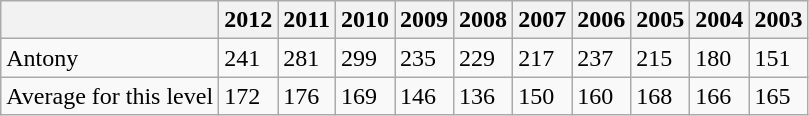<table class="wikitable">
<tr>
<th></th>
<th>2012</th>
<th>2011</th>
<th>2010</th>
<th>2009</th>
<th>2008</th>
<th>2007</th>
<th>2006</th>
<th>2005</th>
<th>2004</th>
<th>2003</th>
</tr>
<tr>
<td>Antony</td>
<td>241</td>
<td>281</td>
<td>299</td>
<td>235</td>
<td>229</td>
<td>217</td>
<td>237</td>
<td>215</td>
<td>180</td>
<td>151</td>
</tr>
<tr>
<td>Average for this level</td>
<td>172</td>
<td>176</td>
<td>169</td>
<td>146</td>
<td>136</td>
<td>150</td>
<td>160</td>
<td>168</td>
<td>166</td>
<td>165</td>
</tr>
</table>
